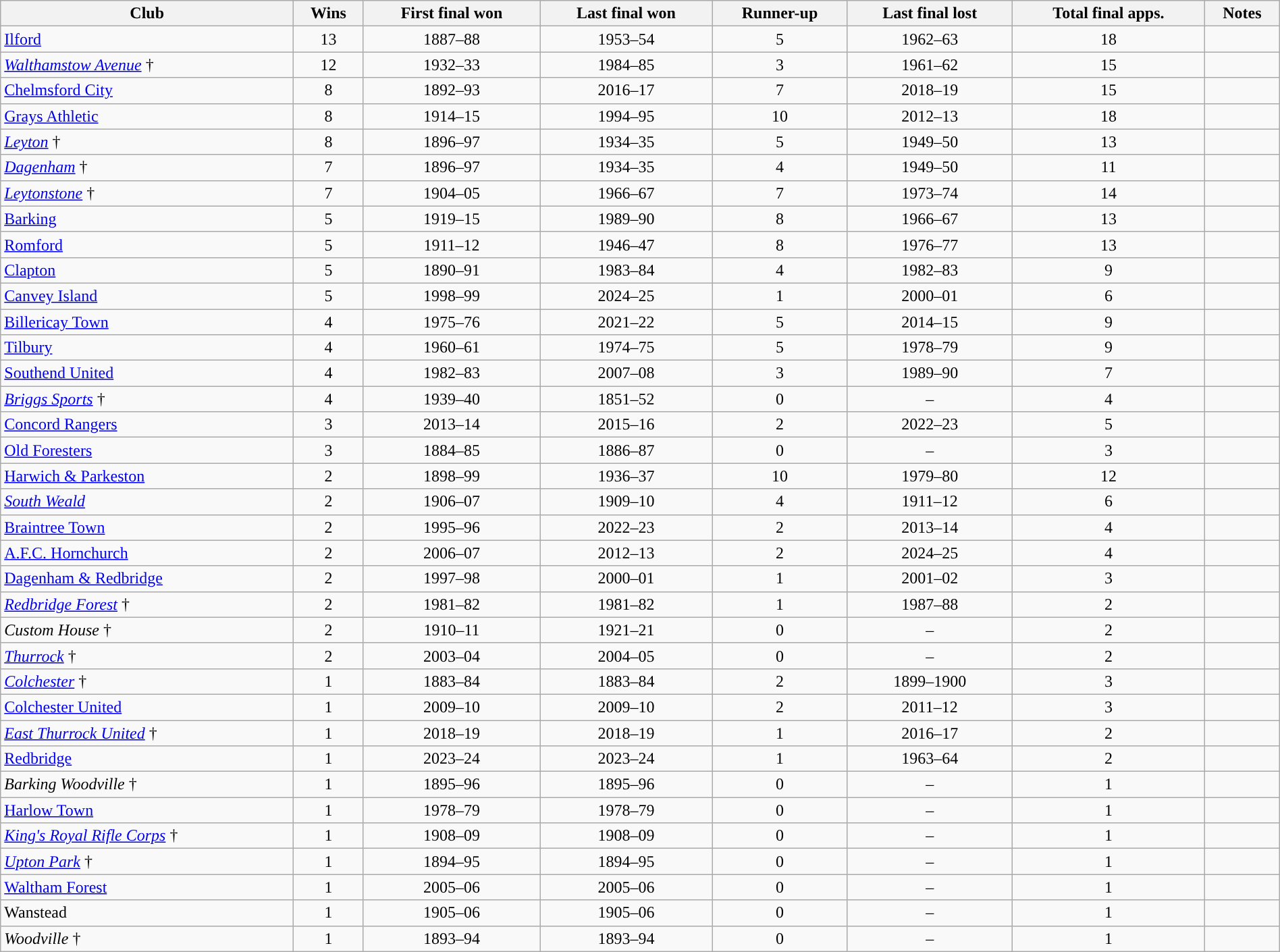<table class="wikitable sortable" style="text-align: center; width: 100%">
<tr>
<th>Club</th>
<th>Wins</th>
<th>First final won</th>
<th>Last final won</th>
<th>Runner-up</th>
<th>Last final lost</th>
<th>Total final apps.</th>
<th>Notes</th>
</tr>
<tr>
<td style="text-align: left"><a href='#'>Ilford</a></td>
<td>13</td>
<td>1887–88</td>
<td>1953–54</td>
<td>5</td>
<td>1962–63</td>
<td>18</td>
<td></td>
</tr>
<tr>
<td style="text-align: left"><em><a href='#'>Walthamstow Avenue</a></em> †</td>
<td>12</td>
<td>1932–33</td>
<td>1984–85</td>
<td>3</td>
<td>1961–62</td>
<td>15</td>
<td></td>
</tr>
<tr>
<td style="text-align: left"><a href='#'>Chelmsford City</a></td>
<td>8</td>
<td>1892–93</td>
<td>2016–17</td>
<td>7</td>
<td>2018–19</td>
<td>15</td>
<td></td>
</tr>
<tr>
<td style="text-align: left"><a href='#'>Grays Athletic</a></td>
<td>8</td>
<td>1914–15</td>
<td>1994–95</td>
<td>10</td>
<td>2012–13</td>
<td>18</td>
<td></td>
</tr>
<tr>
<td style="text-align: left"><em><a href='#'>Leyton</a></em> †</td>
<td>8</td>
<td>1896–97</td>
<td>1934–35</td>
<td>5</td>
<td>1949–50</td>
<td>13</td>
<td></td>
</tr>
<tr>
<td style="text-align: left"><em><a href='#'>Dagenham</a></em> †</td>
<td>7</td>
<td>1896–97</td>
<td>1934–35</td>
<td>4</td>
<td>1949–50</td>
<td>11</td>
<td></td>
</tr>
<tr>
<td style="text-align: left"><em><a href='#'>Leytonstone</a></em> †</td>
<td>7</td>
<td>1904–05</td>
<td>1966–67</td>
<td>7</td>
<td>1973–74</td>
<td>14</td>
<td></td>
</tr>
<tr>
<td style="text-align: left"><a href='#'>Barking</a></td>
<td>5</td>
<td>1919–15</td>
<td>1989–90</td>
<td>8</td>
<td>1966–67</td>
<td>13</td>
<td></td>
</tr>
<tr>
<td style="text-align: left"><a href='#'>Romford</a></td>
<td>5</td>
<td>1911–12</td>
<td>1946–47</td>
<td>8</td>
<td>1976–77</td>
<td>13</td>
<td></td>
</tr>
<tr>
<td style="text-align: left"><a href='#'>Clapton</a></td>
<td>5</td>
<td>1890–91</td>
<td>1983–84</td>
<td>4</td>
<td>1982–83</td>
<td>9</td>
<td></td>
</tr>
<tr>
<td style="text-align: left"><a href='#'>Canvey Island</a></td>
<td>5</td>
<td>1998–99</td>
<td>2024–25</td>
<td>1</td>
<td>2000–01</td>
<td>6</td>
<td></td>
</tr>
<tr>
<td style="text-align: left"><a href='#'>Billericay Town</a></td>
<td>4</td>
<td>1975–76</td>
<td>2021–22</td>
<td>5</td>
<td>2014–15</td>
<td>9</td>
<td></td>
</tr>
<tr>
<td style="text-align: left"><a href='#'>Tilbury</a></td>
<td>4</td>
<td>1960–61</td>
<td>1974–75</td>
<td>5</td>
<td>1978–79</td>
<td>9</td>
<td></td>
</tr>
<tr>
<td style="text-align: left"><a href='#'>Southend United</a></td>
<td>4</td>
<td>1982–83</td>
<td>2007–08</td>
<td>3</td>
<td>1989–90</td>
<td>7</td>
<td></td>
</tr>
<tr>
<td style="text-align: left"><em><a href='#'>Briggs Sports</a></em> †</td>
<td>4</td>
<td>1939–40</td>
<td>1851–52</td>
<td>0</td>
<td>–</td>
<td>4</td>
<td></td>
</tr>
<tr>
<td style="text-align: left"><a href='#'>Concord Rangers</a></td>
<td>3</td>
<td>2013–14</td>
<td>2015–16</td>
<td>2</td>
<td>2022–23</td>
<td>5</td>
<td></td>
</tr>
<tr>
<td style="text-align: left"><a href='#'>Old Foresters</a></td>
<td>3</td>
<td>1884–85</td>
<td>1886–87</td>
<td>0</td>
<td>–</td>
<td>3</td>
<td></td>
</tr>
<tr>
<td style="text-align: left"><a href='#'>Harwich & Parkeston</a></td>
<td>2</td>
<td>1898–99</td>
<td>1936–37</td>
<td>10</td>
<td>1979–80</td>
<td>12</td>
<td></td>
</tr>
<tr>
<td style="text-align: left"><em><a href='#'>South Weald</a></em></td>
<td>2</td>
<td>1906–07</td>
<td>1909–10</td>
<td>4</td>
<td>1911–12</td>
<td>6</td>
<td></td>
</tr>
<tr>
<td style="text-align: left"><a href='#'>Braintree Town</a></td>
<td>2</td>
<td>1995–96</td>
<td>2022–23</td>
<td>2</td>
<td>2013–14</td>
<td>4</td>
<td></td>
</tr>
<tr>
<td style="text-align: left"><a href='#'>A.F.C. Hornchurch</a></td>
<td>2</td>
<td>2006–07</td>
<td>2012–13</td>
<td>2</td>
<td>2024–25</td>
<td>4</td>
<td></td>
</tr>
<tr>
<td style="text-align: left"><a href='#'>Dagenham & Redbridge</a></td>
<td>2</td>
<td>1997–98</td>
<td>2000–01</td>
<td>1</td>
<td>2001–02</td>
<td>3</td>
<td></td>
</tr>
<tr>
<td style="text-align: left"><em><a href='#'>Redbridge Forest</a></em> †</td>
<td>2</td>
<td>1981–82</td>
<td>1981–82</td>
<td>1</td>
<td>1987–88</td>
<td>2</td>
<td></td>
</tr>
<tr>
<td style="text-align: left"><em>Custom House</em> †</td>
<td>2</td>
<td>1910–11</td>
<td>1921–21</td>
<td>0</td>
<td>–</td>
<td>2</td>
<td></td>
</tr>
<tr>
<td style="text-align: left"><em><a href='#'>Thurrock</a></em> †</td>
<td>2</td>
<td>2003–04</td>
<td>2004–05</td>
<td>0</td>
<td>–</td>
<td>2</td>
<td></td>
</tr>
<tr>
<td style="text-align: left"><em><a href='#'>Colchester</a></em> †</td>
<td>1</td>
<td>1883–84</td>
<td>1883–84</td>
<td>2</td>
<td>1899–1900</td>
<td>3</td>
<td></td>
</tr>
<tr>
<td style="text-align: left"><a href='#'>Colchester United</a></td>
<td>1</td>
<td>2009–10</td>
<td>2009–10</td>
<td>2</td>
<td>2011–12</td>
<td>3</td>
<td></td>
</tr>
<tr>
<td style="text-align: left"><em><a href='#'>East Thurrock United</a></em> †</td>
<td>1</td>
<td>2018–19</td>
<td>2018–19</td>
<td>1</td>
<td>2016–17</td>
<td>2</td>
<td></td>
</tr>
<tr>
<td style="text-align: left"><a href='#'>Redbridge</a></td>
<td>1</td>
<td>2023–24</td>
<td>2023–24</td>
<td>1</td>
<td>1963–64</td>
<td>2</td>
<td></td>
</tr>
<tr>
<td style="text-align: left"><em>Barking Woodville</em> †</td>
<td>1</td>
<td>1895–96</td>
<td>1895–96</td>
<td>0</td>
<td>–</td>
<td>1</td>
<td></td>
</tr>
<tr>
<td style="text-align: left"><a href='#'>Harlow Town</a></td>
<td>1</td>
<td>1978–79</td>
<td>1978–79</td>
<td>0</td>
<td>–</td>
<td>1</td>
<td></td>
</tr>
<tr>
<td style="text-align: left"><em><a href='#'>King's Royal Rifle Corps</a></em> †</td>
<td>1</td>
<td>1908–09</td>
<td>1908–09</td>
<td>0</td>
<td>–</td>
<td>1</td>
<td></td>
</tr>
<tr>
<td style="text-align: left"><em><a href='#'>Upton Park</a></em> †</td>
<td>1</td>
<td>1894–95</td>
<td>1894–95</td>
<td>0</td>
<td>–</td>
<td>1</td>
<td></td>
</tr>
<tr>
<td style="text-align: left"><a href='#'>Waltham Forest</a></td>
<td>1</td>
<td>2005–06</td>
<td>2005–06</td>
<td>0</td>
<td>–</td>
<td>1</td>
<td></td>
</tr>
<tr>
<td style="text-align: left">Wanstead</td>
<td>1</td>
<td>1905–06</td>
<td>1905–06</td>
<td>0</td>
<td>–</td>
<td>1</td>
<td></td>
</tr>
<tr>
<td style="text-align: left"><em>Woodville</em> †</td>
<td>1</td>
<td>1893–94</td>
<td>1893–94</td>
<td>0</td>
<td>–</td>
<td>1</td>
<td></td>
</tr>
</table>
